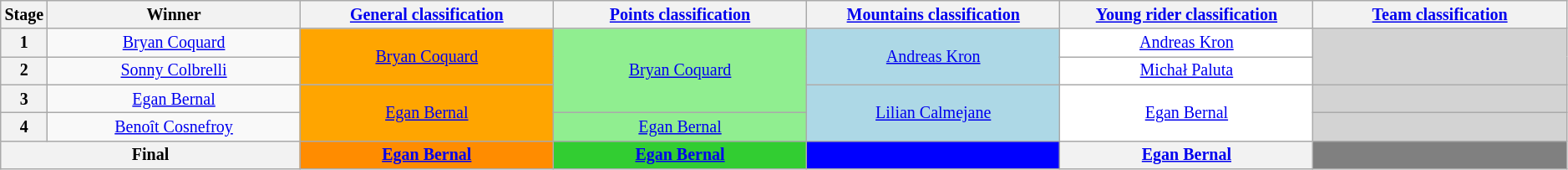<table class="wikitable" style="text-align: center; font-size:smaller;">
<tr>
<th style="width:1%;">Stage</th>
<th style="width:16.5%;">Winner</th>
<th style="width:16.5%;"><a href='#'>General classification</a><br></th>
<th style="width:16.5%;"><a href='#'>Points classification</a><br></th>
<th style="width:16.5%;"><a href='#'>Mountains classification</a><br></th>
<th style="width:16.5%;"><a href='#'>Young rider classification</a><br></th>
<th style="width:16.5%;"><a href='#'>Team classification</a></th>
</tr>
<tr>
<th>1</th>
<td><a href='#'>Bryan Coquard</a></td>
<td style="background:orange" rowspan="2"><a href='#'>Bryan Coquard</a></td>
<td style="background:lightgreen;" rowspan="3"><a href='#'>Bryan Coquard</a></td>
<td style="background:lightblue;" rowspan="2"><a href='#'>Andreas Kron</a></td>
<td style="background:white;"><a href='#'>Andreas Kron</a></td>
<td style="background:lightgrey;" rowspan="2"></td>
</tr>
<tr>
<th>2</th>
<td><a href='#'>Sonny Colbrelli</a></td>
<td style="background:white;"><a href='#'>Michał Paluta</a></td>
</tr>
<tr>
<th>3</th>
<td><a href='#'>Egan Bernal</a></td>
<td style="background:orange" rowspan=2><a href='#'>Egan Bernal</a></td>
<td style="background:lightblue;" rowspan=2><a href='#'>Lilian Calmejane</a></td>
<td style="background:white;" rowspan=2><a href='#'>Egan Bernal</a></td>
<td style="background:lightgrey;"></td>
</tr>
<tr>
<th>4</th>
<td><a href='#'>Benoît Cosnefroy</a></td>
<td style="background:lightgreen;"><a href='#'>Egan Bernal</a></td>
<td style="background:lightgrey;"></td>
</tr>
<tr>
<th colspan=2><strong>Final</strong></th>
<th style="background:darkorange;"><a href='#'>Egan Bernal</a></th>
<th style="background:limegreen;"><a href='#'>Egan Bernal</a></th>
<th style="background:blue;"></th>
<th style="background:offwhite"><a href='#'>Egan Bernal</a></th>
<th style="background:grey;"></th>
</tr>
</table>
